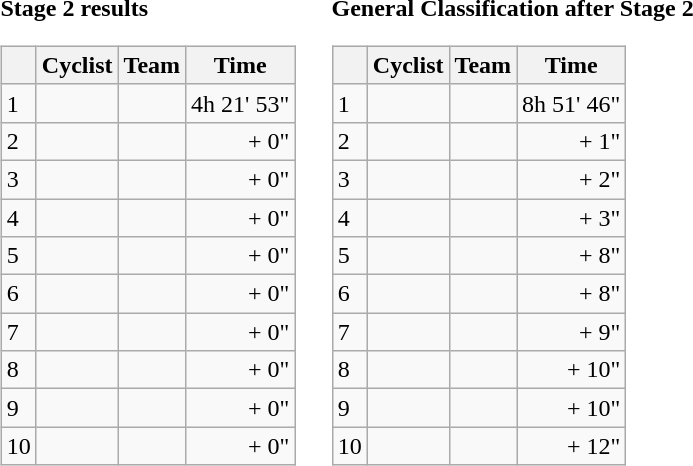<table>
<tr>
<td><strong>Stage 2 results</strong><br><table class="wikitable">
<tr>
<th></th>
<th>Cyclist</th>
<th>Team</th>
<th>Time</th>
</tr>
<tr>
<td>1</td>
<td></td>
<td></td>
<td style="text-align:right;">4h 21' 53"</td>
</tr>
<tr>
<td>2</td>
<td></td>
<td></td>
<td style="text-align:right;">+ 0"</td>
</tr>
<tr>
<td>3</td>
<td></td>
<td></td>
<td style="text-align:right;">+ 0"</td>
</tr>
<tr>
<td>4</td>
<td></td>
<td></td>
<td style="text-align:right;">+ 0"</td>
</tr>
<tr>
<td>5</td>
<td></td>
<td></td>
<td style="text-align:right;">+ 0"</td>
</tr>
<tr>
<td>6</td>
<td></td>
<td></td>
<td style="text-align:right;">+ 0"</td>
</tr>
<tr>
<td>7</td>
<td></td>
<td></td>
<td style="text-align:right;">+ 0"</td>
</tr>
<tr>
<td>8</td>
<td></td>
<td></td>
<td style="text-align:right;">+ 0"</td>
</tr>
<tr>
<td>9</td>
<td></td>
<td></td>
<td style="text-align:right;">+ 0"</td>
</tr>
<tr>
<td>10</td>
<td></td>
<td></td>
<td style="text-align:right;">+ 0"</td>
</tr>
</table>
</td>
<td></td>
<td><strong>General Classification after Stage 2</strong><br><table class="wikitable">
<tr>
<th></th>
<th>Cyclist</th>
<th>Team</th>
<th>Time</th>
</tr>
<tr>
<td>1</td>
<td></td>
<td></td>
<td style="text-align:right;">8h 51' 46"</td>
</tr>
<tr>
<td>2</td>
<td></td>
<td></td>
<td style="text-align:right;">+ 1"</td>
</tr>
<tr>
<td>3</td>
<td></td>
<td></td>
<td style="text-align:right;">+ 2"</td>
</tr>
<tr>
<td>4</td>
<td></td>
<td></td>
<td style="text-align:right;">+ 3"</td>
</tr>
<tr>
<td>5</td>
<td></td>
<td></td>
<td style="text-align:right;">+ 8"</td>
</tr>
<tr>
<td>6</td>
<td></td>
<td></td>
<td style="text-align:right;">+ 8"</td>
</tr>
<tr>
<td>7</td>
<td></td>
<td></td>
<td style="text-align:right;">+ 9"</td>
</tr>
<tr>
<td>8</td>
<td></td>
<td></td>
<td style="text-align:right;">+ 10"</td>
</tr>
<tr>
<td>9</td>
<td></td>
<td></td>
<td style="text-align:right;">+ 10"</td>
</tr>
<tr>
<td>10</td>
<td></td>
<td></td>
<td style="text-align:right;">+ 12"</td>
</tr>
</table>
</td>
</tr>
</table>
